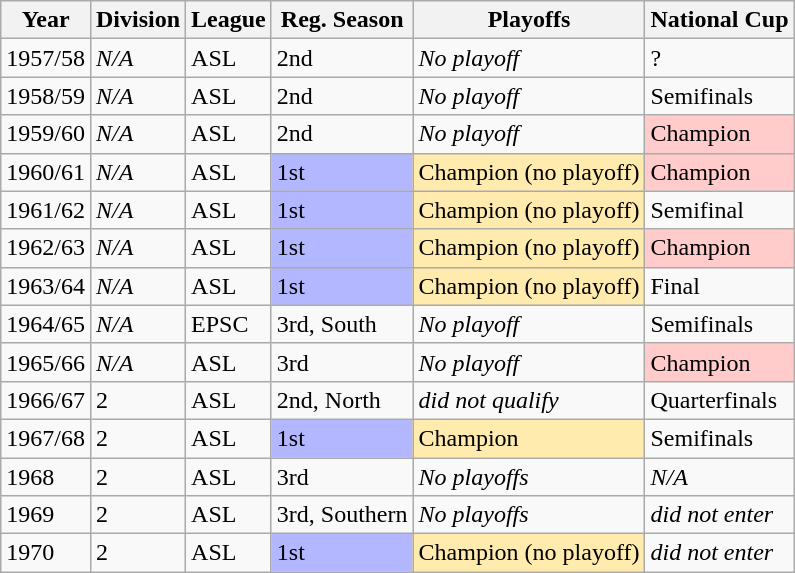<table class="wikitable">
<tr>
<th>Year</th>
<th>Division</th>
<th>League</th>
<th>Reg. Season</th>
<th>Playoffs</th>
<th>National Cup</th>
</tr>
<tr>
<td>1957/58</td>
<td><em>N/A</em></td>
<td>ASL</td>
<td>2nd</td>
<td><em>No playoff</em></td>
<td>?</td>
</tr>
<tr>
<td>1958/59</td>
<td><em>N/A</em></td>
<td>ASL</td>
<td>2nd</td>
<td><em>No playoff</em></td>
<td>Semifinals</td>
</tr>
<tr>
<td>1959/60</td>
<td><em>N/A</em></td>
<td>ASL</td>
<td>2nd</td>
<td><em>No playoff</em></td>
<td bgcolor="FFCBCB">Champion</td>
</tr>
<tr>
<td>1960/61</td>
<td><em>N/A</em></td>
<td>ASL</td>
<td bgcolor="B3B7FF">1st</td>
<td bgcolor="FFEBAD">Champion (no playoff)</td>
<td bgcolor="FFCBCB">Champion</td>
</tr>
<tr>
<td>1961/62</td>
<td><em>N/A</em></td>
<td>ASL</td>
<td bgcolor="B3B7FF">1st</td>
<td bgcolor="FFEBAD">Champion (no playoff)</td>
<td>Semifinal</td>
</tr>
<tr>
<td>1962/63</td>
<td><em>N/A</em></td>
<td>ASL</td>
<td bgcolor="B3B7FF">1st</td>
<td bgcolor="FFEBAD">Champion (no playoff)</td>
<td bgcolor="FFCBCB">Champion</td>
</tr>
<tr>
<td>1963/64</td>
<td><em>N/A</em></td>
<td>ASL</td>
<td bgcolor="B3B7FF">1st</td>
<td bgcolor="FFEBAD">Champion (no playoff)</td>
<td>Final</td>
</tr>
<tr>
<td>1964/65</td>
<td><em>N/A</em></td>
<td>EPSC</td>
<td>3rd, South</td>
<td><em>No playoff</em></td>
<td>Semifinals</td>
</tr>
<tr>
<td>1965/66</td>
<td><em>N/A</em></td>
<td>ASL</td>
<td>3rd</td>
<td><em>No playoff</em></td>
<td bgcolor="FFCBCB">Champion</td>
</tr>
<tr>
<td>1966/67</td>
<td>2</td>
<td>ASL</td>
<td>2nd, North</td>
<td><em>did not qualify</em></td>
<td>Quarterfinals</td>
</tr>
<tr>
<td>1967/68</td>
<td>2</td>
<td>ASL</td>
<td bgcolor="B3B7FF">1st</td>
<td bgcolor="FFEBAD">Champion</td>
<td>Semifinals</td>
</tr>
<tr>
<td>1968</td>
<td>2</td>
<td>ASL</td>
<td>3rd</td>
<td><em>No playoffs</em></td>
<td><em>N/A</em></td>
</tr>
<tr>
<td>1969</td>
<td>2</td>
<td>ASL</td>
<td>3rd, Southern</td>
<td><em>No playoffs</em></td>
<td><em>did not enter</em></td>
</tr>
<tr>
<td>1970</td>
<td>2</td>
<td>ASL</td>
<td bgcolor="B3B7FF">1st</td>
<td bgcolor="FFEBAD">Champion (no playoff)</td>
<td><em>did not enter</em></td>
</tr>
</table>
